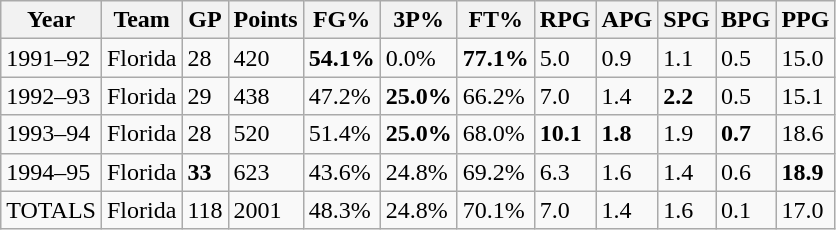<table class="wikitable">
<tr>
<th>Year</th>
<th>Team</th>
<th>GP</th>
<th>Points</th>
<th>FG%</th>
<th>3P%</th>
<th>FT%</th>
<th>RPG</th>
<th>APG</th>
<th>SPG</th>
<th>BPG</th>
<th>PPG</th>
</tr>
<tr>
<td>1991–92</td>
<td>Florida</td>
<td>28</td>
<td>420</td>
<td><strong>54.1%</strong></td>
<td>0.0%</td>
<td><strong>77.1%</strong></td>
<td>5.0</td>
<td>0.9</td>
<td>1.1</td>
<td>0.5</td>
<td>15.0</td>
</tr>
<tr>
<td>1992–93</td>
<td>Florida</td>
<td>29</td>
<td>438</td>
<td>47.2%</td>
<td><strong>25.0%</strong></td>
<td>66.2%</td>
<td>7.0</td>
<td>1.4</td>
<td><strong>2.2</strong></td>
<td>0.5</td>
<td>15.1</td>
</tr>
<tr>
<td>1993–94</td>
<td>Florida</td>
<td>28</td>
<td>520</td>
<td>51.4%</td>
<td><strong>25.0%</strong></td>
<td>68.0%</td>
<td><strong>10.1</strong></td>
<td><strong>1.8</strong></td>
<td>1.9</td>
<td><strong>0.7</strong></td>
<td>18.6</td>
</tr>
<tr>
<td>1994–95</td>
<td>Florida</td>
<td><strong>33</strong></td>
<td>623</td>
<td>43.6%</td>
<td>24.8%</td>
<td>69.2%</td>
<td>6.3</td>
<td>1.6</td>
<td>1.4</td>
<td>0.6</td>
<td><strong>18.9</strong></td>
</tr>
<tr>
<td>TOTALS</td>
<td>Florida</td>
<td>118</td>
<td>2001</td>
<td>48.3%</td>
<td>24.8%</td>
<td>70.1%</td>
<td>7.0</td>
<td>1.4</td>
<td>1.6</td>
<td>0.1</td>
<td>17.0</td>
</tr>
</table>
